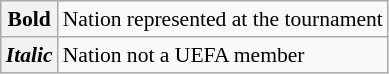<table class="wikitable" style="font-size:90%;">
<tr>
<th><strong>Bold</strong></th>
<td>Nation represented at the tournament</td>
</tr>
<tr>
<th><em>Italic</em></th>
<td>Nation not a UEFA member</td>
</tr>
</table>
